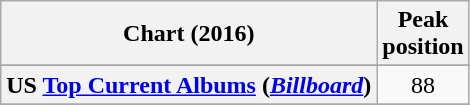<table class="wikitable sortable plainrowheaders" style="text-align:center">
<tr>
<th>Chart (2016)</th>
<th>Peak <br> position</th>
</tr>
<tr>
</tr>
<tr>
<th scope="row">US <a href='#'>Top Current Albums</a> (<a href='#'><em>Billboard</em></a>)</th>
<td>88</td>
</tr>
<tr>
</tr>
</table>
